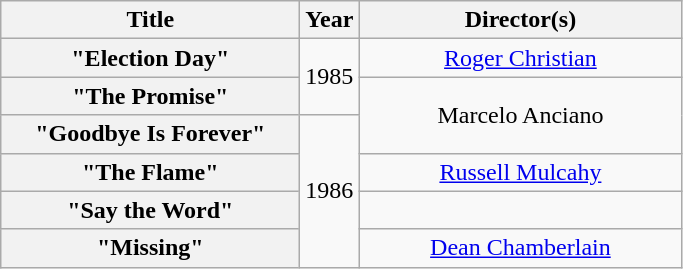<table class="wikitable plainrowheaders" style="text-align:center;">
<tr>
<th scope="col" style="width:12em;">Title</th>
<th scope="col">Year</th>
<th scope="col" style="width:13em;">Director(s)</th>
</tr>
<tr>
<th scope="row">"Election Day"</th>
<td rowspan="2">1985</td>
<td><a href='#'>Roger Christian</a></td>
</tr>
<tr>
<th scope="row">"The Promise"</th>
<td rowspan="2">Marcelo Anciano</td>
</tr>
<tr>
<th scope="row">"Goodbye Is Forever"</th>
<td rowspan="4">1986</td>
</tr>
<tr>
<th scope="row">"The Flame"</th>
<td><a href='#'>Russell Mulcahy</a></td>
</tr>
<tr>
<th scope="row">"Say the Word"<br></th>
<td></td>
</tr>
<tr>
<th scope="row">"Missing"<br></th>
<td><a href='#'>Dean Chamberlain</a></td>
</tr>
</table>
